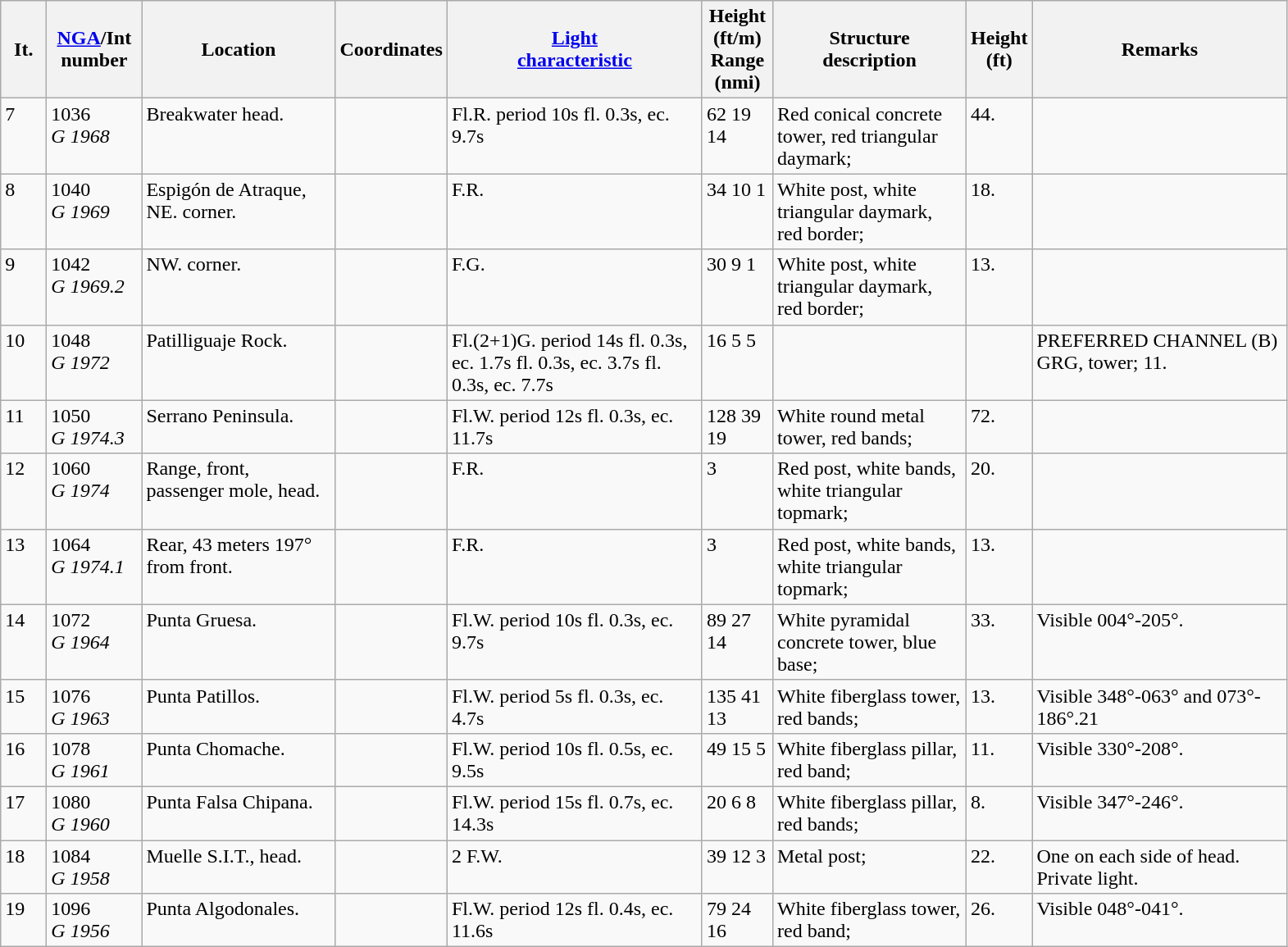<table class=wikitable>
<tr>
<th width="30">It.</th>
<th width="70"><a href='#'>NGA</a>/Int<br>number</th>
<th width="150">Location</th>
<th width="80">Coordinates</th>
<th width="200"><a href='#'>Light<br>characteristic</a></th>
<th width="50">Height (ft/m)<br>Range (nmi)</th>
<th width="150">Structure<br>description</th>
<th width="30">Height (ft)</th>
<th width="200">Remarks</th>
</tr>
<tr valign="top">
<td>7</td>
<td>1036<br><em>G 1968</em></td>
<td>Breakwater head.</td>
<td></td>
<td>Fl.R. period 10s fl. 0.3s, ec. 9.7s</td>
<td>62 19 14</td>
<td>Red conical concrete tower, red  triangular daymark;</td>
<td>44.</td>
<td></td>
</tr>
<tr valign="top">
<td>8</td>
<td>1040<br><em>G 1969</em></td>
<td>Espigón de Atraque, NE.  corner.</td>
<td></td>
<td>F.R.</td>
<td>34 10 1</td>
<td>White post, white triangular  daymark, red border;</td>
<td>18.</td>
<td></td>
</tr>
<tr valign="top">
<td>9</td>
<td>1042<br><em>G 1969.2</em></td>
<td>NW. corner.</td>
<td></td>
<td>F.G.</td>
<td>30 9 1</td>
<td>White post, white triangular  daymark, red border;</td>
<td>13.</td>
<td></td>
</tr>
<tr valign="top">
<td>10</td>
<td>1048<br><em>G 1972</em></td>
<td>Patilliguaje Rock.</td>
<td></td>
<td>Fl.(2+1)G. period 14s fl. 0.3s, ec. 1.7s fl. 0.3s, ec. 3.7s fl. 0.3s, ec. 7.7s</td>
<td>16 5 5</td>
<td></td>
<td></td>
<td>PREFERRED CHANNEL (B)  GRG, tower; 11.</td>
</tr>
<tr valign="top">
<td>11</td>
<td>1050<br><em>G 1974.3</em></td>
<td>Serrano Peninsula.</td>
<td></td>
<td>Fl.W. period 12s fl. 0.3s, ec. 11.7s</td>
<td>128 39 19</td>
<td>White round metal tower, red  bands;</td>
<td>72.</td>
<td></td>
</tr>
<tr valign="top">
<td>12</td>
<td>1060<br><em>G 1974</em></td>
<td>Range, front, passenger mole,  head.</td>
<td></td>
<td>F.R.</td>
<td>3</td>
<td>Red post, white bands, white  triangular topmark;</td>
<td>20.</td>
<td></td>
</tr>
<tr valign="top">
<td>13</td>
<td>1064<br><em>G 1974.1</em></td>
<td>Rear, 43 meters 197° from  front.</td>
<td></td>
<td>F.R.</td>
<td>3</td>
<td>Red post, white bands, white  triangular topmark;</td>
<td>13.</td>
<td></td>
</tr>
<tr valign="top">
<td>14</td>
<td>1072<br><em>G 1964</em></td>
<td>Punta Gruesa.</td>
<td></td>
<td>Fl.W. period 10s fl. 0.3s, ec. 9.7s</td>
<td>89 27 14</td>
<td>White pyramidal concrete tower,  blue base;</td>
<td>33.</td>
<td>Visible 004°-205°.</td>
</tr>
<tr valign="top">
<td>15</td>
<td>1076<br><em>G 1963</em></td>
<td>Punta Patillos.</td>
<td></td>
<td>Fl.W. period 5s fl. 0.3s, ec. 4.7s</td>
<td>135 41 13</td>
<td>White fiberglass tower, red  bands;</td>
<td>13.</td>
<td>Visible 348°-063° and 073°-  186°.21</td>
</tr>
<tr valign="top">
<td>16</td>
<td>1078<br><em>G 1961</em></td>
<td>Punta Chomache.</td>
<td></td>
<td>Fl.W. period 10s fl. 0.5s, ec. 9.5s</td>
<td>49 15 5</td>
<td>White fiberglass pillar, red band;</td>
<td>11.</td>
<td>Visible 330°-208°.</td>
</tr>
<tr valign="top">
<td>17</td>
<td>1080<br><em>G 1960</em></td>
<td>Punta Falsa Chipana.</td>
<td></td>
<td>Fl.W. period 15s fl. 0.7s, ec. 14.3s</td>
<td>20 6 8</td>
<td>White fiberglass pillar, red  bands;</td>
<td>8.</td>
<td>Visible 347°-246°.</td>
</tr>
<tr valign="top">
<td>18</td>
<td>1084<br><em>G 1958</em></td>
<td>Muelle S.I.T., head.</td>
<td></td>
<td>2 F.W.</td>
<td>39 12 3</td>
<td>Metal post;</td>
<td>22.</td>
<td>One on each side of head. Private light.</td>
</tr>
<tr valign="top">
<td>19</td>
<td>1096<br><em>G 1956</em></td>
<td>Punta Algodonales.</td>
<td></td>
<td>Fl.W. period 12s fl. 0.4s, ec. 11.6s</td>
<td>79 24 16</td>
<td>White fiberglass tower, red band;</td>
<td>26.</td>
<td>Visible 048°-041°.</td>
</tr>
</table>
